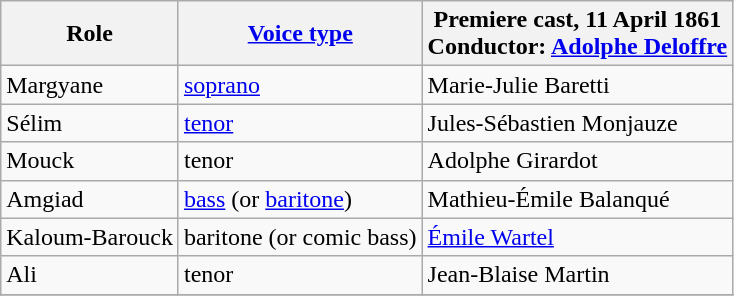<table class="wikitable">
<tr>
<th>Role</th>
<th><a href='#'>Voice type</a></th>
<th>Premiere cast, 11 April 1861<br>Conductor: <a href='#'>Adolphe Deloffre</a></th>
</tr>
<tr>
<td>Margyane</td>
<td><a href='#'>soprano</a></td>
<td>Marie-Julie Baretti</td>
</tr>
<tr>
<td>Sélim</td>
<td><a href='#'>tenor</a></td>
<td>Jules-Sébastien Monjauze</td>
</tr>
<tr>
<td>Mouck</td>
<td>tenor</td>
<td>Adolphe Girardot</td>
</tr>
<tr>
<td>Amgiad</td>
<td><a href='#'>bass</a> (or <a href='#'>baritone</a>)</td>
<td>Mathieu-Émile Balanqué</td>
</tr>
<tr>
<td>Kaloum-Barouck</td>
<td>baritone (or comic bass)</td>
<td><a href='#'>Émile Wartel</a></td>
</tr>
<tr>
<td>Ali</td>
<td>tenor</td>
<td>Jean-Blaise Martin</td>
</tr>
<tr>
</tr>
</table>
